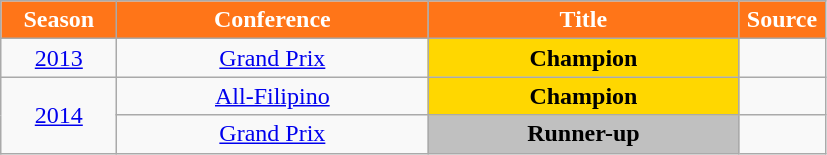<table class="wikitable">
<tr>
<th width=70px style="background: #FF7518; color: white; text-align: center">Season</th>
<th width=200px style="background: #FF7518; color: white; text-align: center">Conference</th>
<th width=200px style="background: #FF7518; color: white; text-align: center">Title</th>
<th width=50px style="background: #FF7518; color: white; text-align: center">Source</th>
</tr>
<tr align=center>
<td><a href='#'>2013</a></td>
<td><a href='#'>Grand Prix</a></td>
<td style="background:gold;"><strong>Champion</strong></td>
<td></td>
</tr>
<tr align=center>
<td rowspan=2><a href='#'>2014</a></td>
<td><a href='#'>All-Filipino</a></td>
<td style="background:gold;"><strong>Champion</strong></td>
<td></td>
</tr>
<tr align=center>
<td><a href='#'>Grand Prix</a></td>
<td style="background:silver;"><strong>Runner-up</strong></td>
<td></td>
</tr>
</table>
